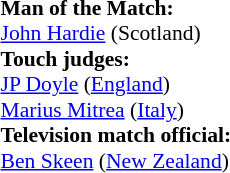<table width=100% style="font-size: 90%">
<tr>
<td><br><strong>Man of the Match:</strong>
<br><a href='#'>John Hardie</a> (Scotland)<br><strong>Touch judges:</strong>
<br><a href='#'>JP Doyle</a> (<a href='#'>England</a>)
<br><a href='#'>Marius Mitrea</a> (<a href='#'>Italy</a>)
<br><strong>Television match official:</strong>
<br><a href='#'>Ben Skeen</a> (<a href='#'>New Zealand</a>)</td>
</tr>
</table>
